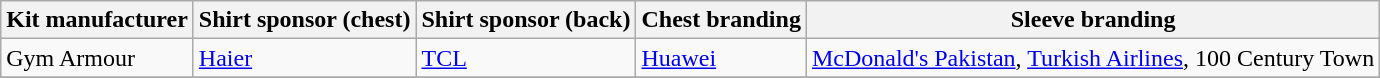<table class="wikitable">
<tr>
<th>Kit manufacturer</th>
<th>Shirt sponsor (chest)</th>
<th>Shirt sponsor (back)</th>
<th>Chest branding</th>
<th>Sleeve branding</th>
</tr>
<tr>
<td>Gym Armour</td>
<td><a href='#'>Haier</a></td>
<td><a href='#'>TCL</a></td>
<td><a href='#'>Huawei</a></td>
<td><a href='#'>McDonald's Pakistan</a>, <a href='#'>Turkish Airlines</a>, 100 Century Town</td>
</tr>
<tr>
</tr>
</table>
